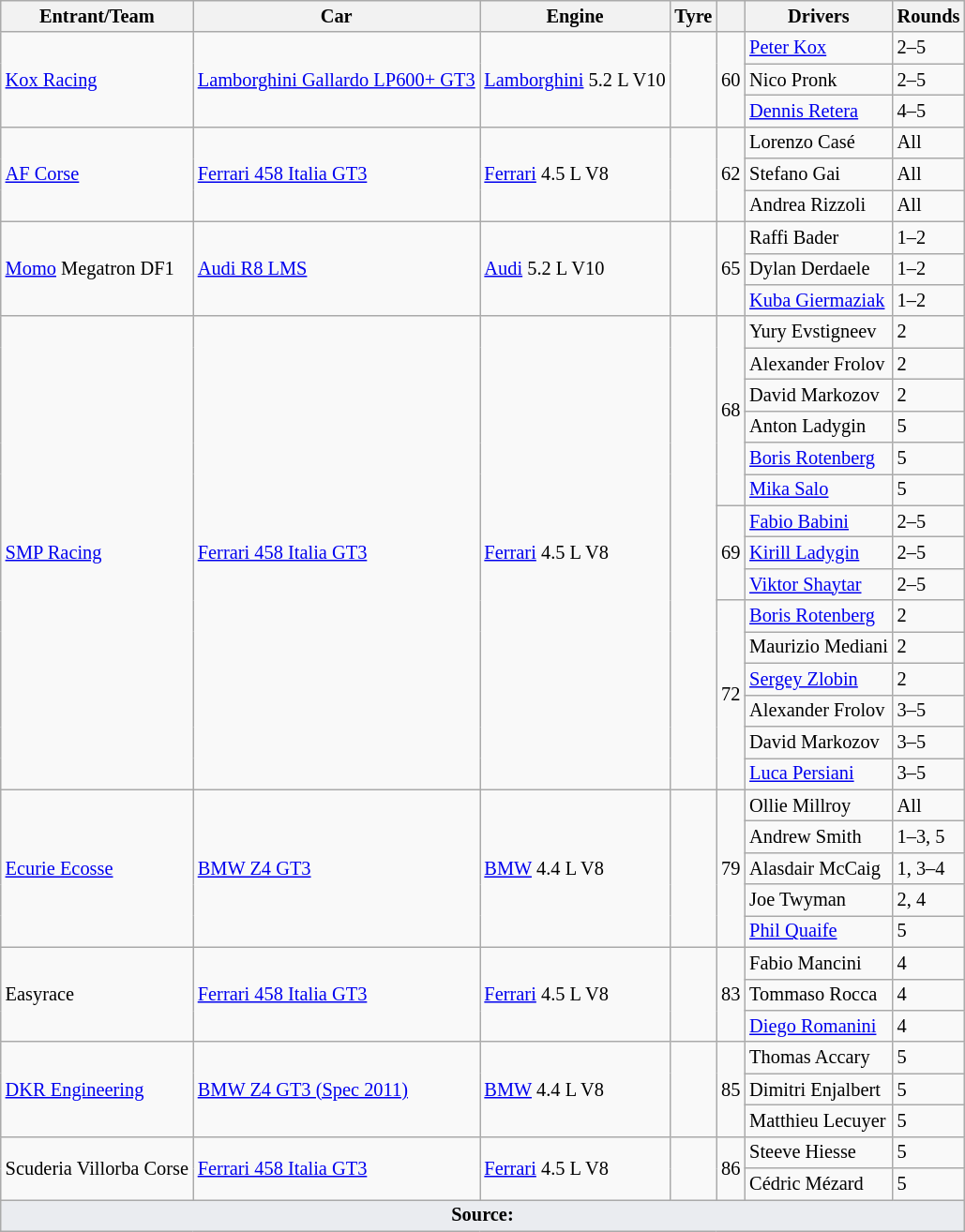<table class="wikitable" style="font-size: 85%">
<tr>
<th>Entrant/Team</th>
<th>Car</th>
<th>Engine</th>
<th>Tyre</th>
<th></th>
<th>Drivers</th>
<th>Rounds</th>
</tr>
<tr>
<td rowspan=3> <a href='#'>Kox Racing</a></td>
<td rowspan=3><a href='#'>Lamborghini Gallardo LP600+ GT3</a></td>
<td rowspan=3><a href='#'>Lamborghini</a> 5.2 L V10</td>
<td rowspan=3></td>
<td rowspan=3>60</td>
<td> <a href='#'>Peter Kox</a></td>
<td>2–5</td>
</tr>
<tr>
<td> Nico Pronk</td>
<td>2–5</td>
</tr>
<tr>
<td> <a href='#'>Dennis Retera</a></td>
<td>4–5</td>
</tr>
<tr>
<td rowspan=3> <a href='#'>AF Corse</a></td>
<td rowspan=3><a href='#'>Ferrari 458 Italia GT3</a></td>
<td rowspan=3><a href='#'>Ferrari</a> 4.5 L V8</td>
<td rowspan=3></td>
<td rowspan=3>62</td>
<td> Lorenzo Casé</td>
<td>All</td>
</tr>
<tr>
<td> Stefano Gai</td>
<td>All</td>
</tr>
<tr>
<td> Andrea Rizzoli</td>
<td>All</td>
</tr>
<tr>
<td rowspan=3> <a href='#'>Momo</a> Megatron DF1</td>
<td rowspan=3><a href='#'>Audi R8 LMS</a></td>
<td rowspan=3><a href='#'>Audi</a> 5.2 L V10</td>
<td rowspan=3></td>
<td rowspan=3>65</td>
<td> Raffi Bader</td>
<td>1–2</td>
</tr>
<tr>
<td> Dylan Derdaele</td>
<td>1–2</td>
</tr>
<tr>
<td> <a href='#'>Kuba Giermaziak</a></td>
<td>1–2</td>
</tr>
<tr>
<td rowspan=15> <a href='#'>SMP Racing</a></td>
<td rowspan=15><a href='#'>Ferrari 458 Italia GT3</a></td>
<td rowspan=15><a href='#'>Ferrari</a> 4.5 L V8</td>
<td rowspan=15></td>
<td rowspan=6>68</td>
<td> Yury Evstigneev</td>
<td>2</td>
</tr>
<tr>
<td> Alexander Frolov</td>
<td>2</td>
</tr>
<tr>
<td> David Markozov</td>
<td>2</td>
</tr>
<tr>
<td> Anton Ladygin</td>
<td>5</td>
</tr>
<tr>
<td> <a href='#'>Boris Rotenberg</a></td>
<td>5</td>
</tr>
<tr>
<td> <a href='#'>Mika Salo</a></td>
<td>5</td>
</tr>
<tr>
<td rowspan=3>69</td>
<td> <a href='#'>Fabio Babini</a></td>
<td>2–5</td>
</tr>
<tr>
<td> <a href='#'>Kirill Ladygin</a></td>
<td>2–5</td>
</tr>
<tr>
<td> <a href='#'>Viktor Shaytar</a></td>
<td>2–5</td>
</tr>
<tr>
<td rowspan=6>72</td>
<td> <a href='#'>Boris Rotenberg</a></td>
<td>2</td>
</tr>
<tr>
<td> Maurizio Mediani</td>
<td>2</td>
</tr>
<tr>
<td> <a href='#'>Sergey Zlobin</a></td>
<td>2</td>
</tr>
<tr>
<td> Alexander Frolov</td>
<td>3–5</td>
</tr>
<tr>
<td> David Markozov</td>
<td>3–5</td>
</tr>
<tr>
<td> <a href='#'>Luca Persiani</a></td>
<td>3–5</td>
</tr>
<tr>
<td rowspan=5> <a href='#'>Ecurie Ecosse</a></td>
<td rowspan=5><a href='#'>BMW Z4 GT3</a></td>
<td rowspan=5><a href='#'>BMW</a> 4.4 L V8</td>
<td rowspan=5></td>
<td rowspan=5>79</td>
<td> Ollie Millroy</td>
<td>All</td>
</tr>
<tr>
<td> Andrew Smith</td>
<td>1–3, 5</td>
</tr>
<tr>
<td> Alasdair McCaig</td>
<td>1, 3–4</td>
</tr>
<tr>
<td> Joe Twyman</td>
<td>2, 4</td>
</tr>
<tr>
<td> <a href='#'>Phil Quaife</a></td>
<td>5</td>
</tr>
<tr>
<td rowspan=3> Easyrace</td>
<td rowspan=3><a href='#'>Ferrari 458 Italia GT3</a></td>
<td rowspan=3><a href='#'>Ferrari</a> 4.5 L V8</td>
<td rowspan=3></td>
<td rowspan=3>83</td>
<td> Fabio Mancini</td>
<td>4</td>
</tr>
<tr>
<td> Tommaso Rocca</td>
<td>4</td>
</tr>
<tr>
<td> <a href='#'>Diego Romanini</a></td>
<td>4</td>
</tr>
<tr>
<td rowspan=3> <a href='#'>DKR Engineering</a></td>
<td rowspan=3><a href='#'>BMW Z4 GT3 (Spec 2011)</a></td>
<td rowspan=3><a href='#'>BMW</a> 4.4 L V8</td>
<td rowspan=3></td>
<td rowspan=3>85</td>
<td> Thomas Accary</td>
<td>5</td>
</tr>
<tr>
<td> Dimitri Enjalbert</td>
<td>5</td>
</tr>
<tr>
<td> Matthieu Lecuyer</td>
<td>5</td>
</tr>
<tr>
<td rowspan=2> Scuderia Villorba Corse</td>
<td rowspan=2><a href='#'>Ferrari 458 Italia GT3</a></td>
<td rowspan=2><a href='#'>Ferrari</a> 4.5 L V8</td>
<td rowspan=2></td>
<td rowspan=2>86</td>
<td> Steeve Hiesse</td>
<td>5</td>
</tr>
<tr>
<td> Cédric Mézard</td>
<td>5</td>
</tr>
<tr class="sortbottom">
<td colspan="7" style="background-color:#EAECF0;text-align:center"><strong>Source:</strong></td>
</tr>
</table>
